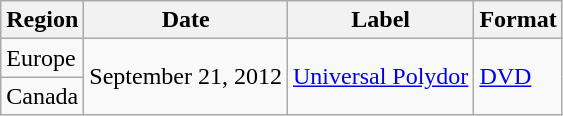<table class="wikitable">
<tr>
<th>Region</th>
<th>Date</th>
<th>Label</th>
<th>Format</th>
</tr>
<tr>
<td rowspan="1">Europe</td>
<td rowspan="2">September 21, 2012</td>
<td rowspan="2"><a href='#'>Universal Polydor</a></td>
<td rowspan="2"><a href='#'>DVD</a></td>
</tr>
<tr>
<td rowspan="1">Canada</td>
</tr>
</table>
